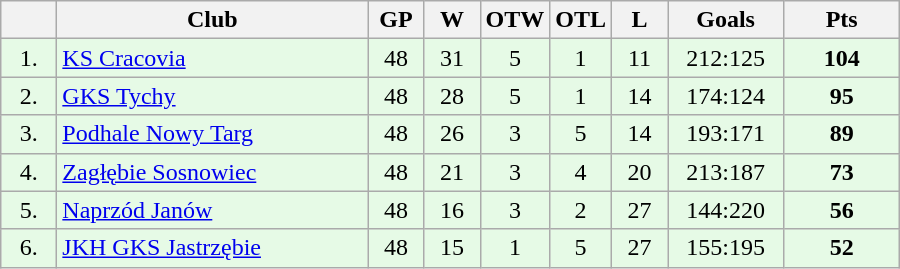<table class="wikitable">
<tr>
<th width="30"></th>
<th width="200">Club</th>
<th width="30">GP</th>
<th width="30">W</th>
<th width="30">OTW</th>
<th width="30">OTL</th>
<th width="30">L</th>
<th width="70">Goals</th>
<th width="70">Pts</th>
</tr>
<tr bgcolor="#e6fae6" align="center">
<td>1.</td>
<td align="left"><a href='#'>KS Cracovia</a></td>
<td>48</td>
<td>31</td>
<td>5</td>
<td>1</td>
<td>11</td>
<td>212:125</td>
<td><strong>104</strong></td>
</tr>
<tr bgcolor="#e6fae6" align="center">
<td>2.</td>
<td align="left"><a href='#'>GKS Tychy</a></td>
<td>48</td>
<td>28</td>
<td>5</td>
<td>1</td>
<td>14</td>
<td>174:124</td>
<td><strong>95</strong></td>
</tr>
<tr bgcolor="#e6fae6" align="center">
<td>3.</td>
<td align="left"><a href='#'>Podhale Nowy Targ</a></td>
<td>48</td>
<td>26</td>
<td>3</td>
<td>5</td>
<td>14</td>
<td>193:171</td>
<td><strong>89</strong></td>
</tr>
<tr bgcolor="#e6fae6" align="center">
<td>4.</td>
<td align="left"><a href='#'>Zagłębie Sosnowiec</a></td>
<td>48</td>
<td>21</td>
<td>3</td>
<td>4</td>
<td>20</td>
<td>213:187</td>
<td><strong>73</strong></td>
</tr>
<tr bgcolor="#e6fae6" align="center">
<td>5.</td>
<td align="left"><a href='#'>Naprzód Janów</a></td>
<td>48</td>
<td>16</td>
<td>3</td>
<td>2</td>
<td>27</td>
<td>144:220</td>
<td><strong>56</strong></td>
</tr>
<tr bgcolor="#e6fae6" align="center">
<td>6.</td>
<td align="left"><a href='#'>JKH GKS Jastrzębie</a></td>
<td>48</td>
<td>15</td>
<td>1</td>
<td>5</td>
<td>27</td>
<td>155:195</td>
<td><strong>52</strong></td>
</tr>
</table>
